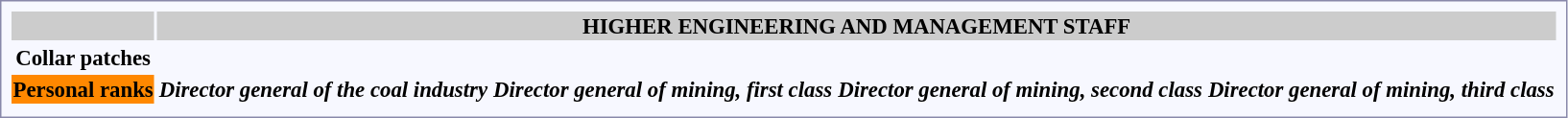<table style="border:1px solid #8888aa; background-color:#f7f8ff; padding:5px; font-size:95%; margin: 12px 12px 12px 12px;">
<tr bgcolor="#CCCCCC">
<th></th>
<th colspan=4>HIGHER ENGINEERING AND MANAGEMENT STAFF</th>
</tr>
<tr align="center">
<th>Collar patches</th>
<th rowspan=1></th>
<th rowspan=1></th>
<th rowspan=1></th>
<th rowspan=1></th>
</tr>
<tr align="center">
<th style="background:#ff8800; color:black;">Personal ranks</th>
<td><strong><em>Director general of the coal industry</em></strong></td>
<td><strong><em>Director general of mining, first class</em></strong></td>
<td><strong><em>Director general of mining, second class</em></strong></td>
<td><strong><em>Director general of mining, third class</em></strong></td>
</tr>
<tr>
</tr>
</table>
